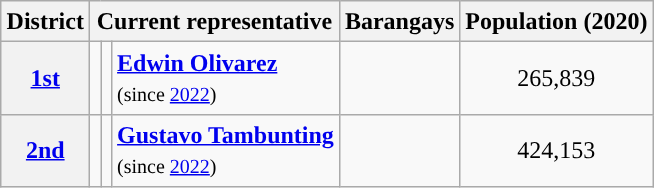<table class="wikitable sortable" style="margin: 1em auto; font-size:100%; line-height:20px; text-align:center">
<tr>
<th>District</th>
<th colspan="3">Current representative</th>
<th>Barangays</th>
<th>Population (2020)</th>
</tr>
<tr>
<th><a href='#'>1st</a></th>
<td style="background:"></td>
<td></td>
<td style="text-align:left;"><strong><a href='#'>Edwin Olivarez</a></strong><br><small>(since <a href='#'>2022</a>)</small></td>
<td></td>
<td>265,839</td>
</tr>
<tr>
<th><a href='#'>2nd</a></th>
<td style="background:"></td>
<td></td>
<td style="text-align:left;"><strong><a href='#'>Gustavo Tambunting</a></strong><br><small>(since <a href='#'>2022</a>)</small></td>
<td></td>
<td>424,153</td>
</tr>
</table>
